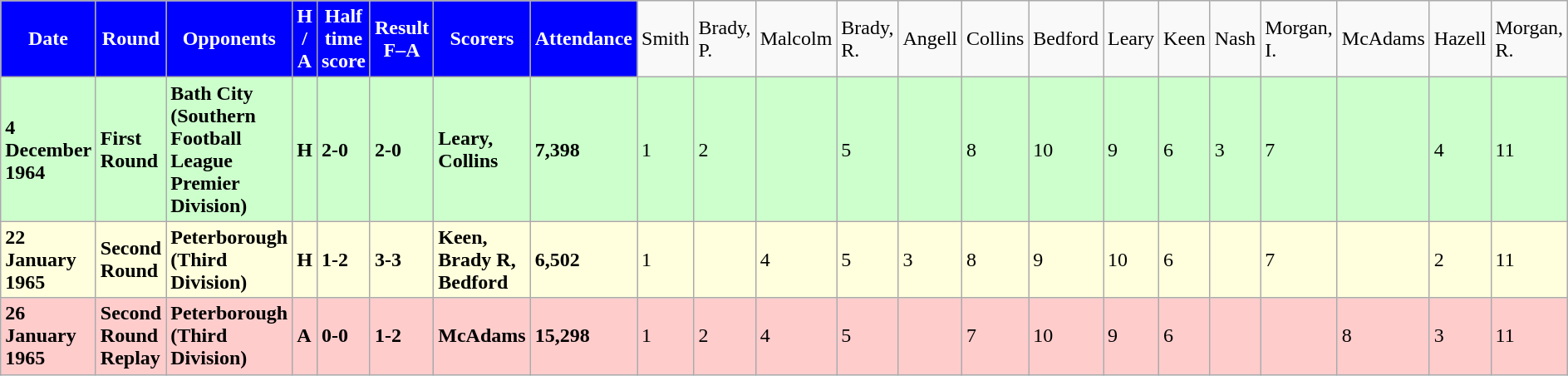<table class="wikitable">
<tr>
<th style="background:#0000FF; color:#FFFFFF; text-align:center;">Date</th>
<th style="background:#0000FF; color:#FFFFFF; text-align:center;">Round</th>
<th style="background:#0000FF; color:#FFFFFF; text-align:center;">Opponents</th>
<th style="background:#0000FF; color:#FFFFFF; text-align:center;">H / A</th>
<th style="background:#0000FF; color:#FFFFFF; text-align:center;">Half time score</th>
<th style="background:#0000FF; color:#FFFFFF; text-align:center;">Result<br><strong>F–A</strong></th>
<th style="background:#0000FF; color:#FFFFFF; text-align:center;">Scorers</th>
<th style="background:#0000FF; color:#FFFFFF; text-align:center;">Attendance</th>
<td>Smith</td>
<td>Brady, P.</td>
<td>Malcolm</td>
<td>Brady, R.</td>
<td>Angell</td>
<td>Collins</td>
<td>Bedford</td>
<td>Leary</td>
<td>Keen</td>
<td>Nash</td>
<td>Morgan, I.</td>
<td>McAdams</td>
<td>Hazell</td>
<td>Morgan, R.</td>
</tr>
<tr bgcolor="#ccffcc">
<td><strong>4 December 1964</strong></td>
<td><strong>First Round</strong></td>
<td><strong>Bath City (Southern Football League Premier Division)</strong></td>
<td><strong>H</strong></td>
<td><strong>2-0</strong></td>
<td><strong>2-0</strong></td>
<td><strong>Leary, Collins</strong></td>
<td><strong>7,398</strong></td>
<td>1</td>
<td>2</td>
<td></td>
<td>5</td>
<td></td>
<td>8</td>
<td>10</td>
<td>9</td>
<td>6</td>
<td>3</td>
<td>7</td>
<td></td>
<td>4</td>
<td>11</td>
</tr>
<tr bgcolor="#ffffdd">
<td><strong>22 January 1965</strong></td>
<td><strong>Second Round</strong></td>
<td><strong>Peterborough (Third Division)</strong></td>
<td><strong>H</strong></td>
<td><strong>1-2</strong></td>
<td><strong>3-3</strong></td>
<td><strong>Keen, Brady R, Bedford</strong></td>
<td><strong>6,502</strong></td>
<td>1</td>
<td></td>
<td>4</td>
<td>5</td>
<td>3</td>
<td>8</td>
<td>9</td>
<td>10</td>
<td>6</td>
<td></td>
<td>7</td>
<td></td>
<td>2</td>
<td>11</td>
</tr>
<tr bgcolor="#ffcccc">
<td><strong>26 January 1965</strong></td>
<td><strong>Second Round Replay</strong></td>
<td><strong>Peterborough (Third Division)</strong></td>
<td><strong>A</strong></td>
<td><strong>0-0</strong></td>
<td><strong>1-2</strong></td>
<td><strong>McAdams</strong></td>
<td><strong>15,298</strong></td>
<td>1</td>
<td>2</td>
<td>4</td>
<td>5</td>
<td></td>
<td>7</td>
<td>10</td>
<td>9</td>
<td>6</td>
<td></td>
<td></td>
<td>8</td>
<td>3</td>
<td>11</td>
</tr>
</table>
